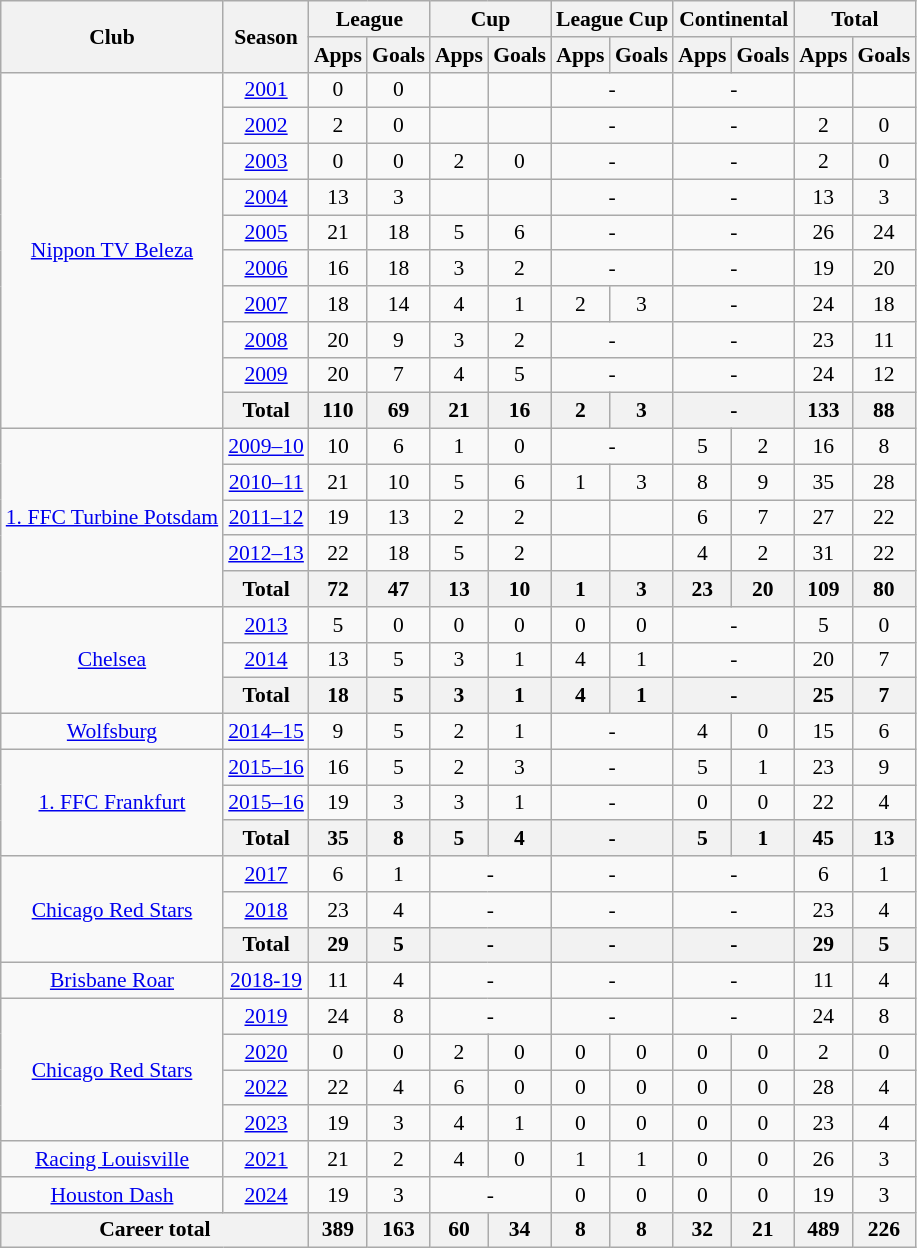<table class="wikitable" style="font-size:90%; text-align:center;">
<tr>
<th rowspan="2">Club</th>
<th rowspan="2">Season</th>
<th colspan="2">League</th>
<th colspan="2">Cup</th>
<th colspan="2">League Cup</th>
<th colspan="2">Continental</th>
<th colspan="2">Total</th>
</tr>
<tr>
<th>Apps</th>
<th>Goals</th>
<th>Apps</th>
<th>Goals</th>
<th>Apps</th>
<th>Goals</th>
<th>Apps</th>
<th>Goals</th>
<th>Apps</th>
<th>Goals</th>
</tr>
<tr>
<td rowspan="10"><a href='#'>Nippon TV Beleza</a></td>
<td><a href='#'>2001</a></td>
<td>0</td>
<td>0</td>
<td></td>
<td></td>
<td colspan="2">-</td>
<td colspan="2">-</td>
<td></td>
<td></td>
</tr>
<tr>
<td><a href='#'>2002</a></td>
<td>2</td>
<td>0</td>
<td></td>
<td></td>
<td colspan="2">-</td>
<td colspan="2">-</td>
<td>2</td>
<td>0</td>
</tr>
<tr>
<td><a href='#'>2003</a></td>
<td>0</td>
<td>0</td>
<td>2</td>
<td>0</td>
<td colspan="2">-</td>
<td colspan="2">-</td>
<td>2</td>
<td>0</td>
</tr>
<tr>
<td><a href='#'>2004</a></td>
<td>13</td>
<td>3</td>
<td></td>
<td></td>
<td colspan="2">-</td>
<td colspan="2">-</td>
<td>13</td>
<td>3</td>
</tr>
<tr>
<td><a href='#'>2005</a></td>
<td>21</td>
<td>18</td>
<td>5</td>
<td>6</td>
<td colspan="2">-</td>
<td colspan="2">-</td>
<td>26</td>
<td>24</td>
</tr>
<tr>
<td><a href='#'>2006</a></td>
<td>16</td>
<td>18</td>
<td>3</td>
<td>2</td>
<td colspan="2">-</td>
<td colspan="2">-</td>
<td>19</td>
<td>20</td>
</tr>
<tr>
<td><a href='#'>2007</a></td>
<td>18</td>
<td>14</td>
<td>4</td>
<td>1</td>
<td>2</td>
<td>3</td>
<td colspan="2">-</td>
<td>24</td>
<td>18</td>
</tr>
<tr>
<td><a href='#'>2008</a></td>
<td>20</td>
<td>9</td>
<td>3</td>
<td>2</td>
<td colspan="2">-</td>
<td colspan="2">-</td>
<td>23</td>
<td>11</td>
</tr>
<tr>
<td><a href='#'>2009</a></td>
<td>20</td>
<td>7</td>
<td>4</td>
<td>5</td>
<td colspan="2">-</td>
<td colspan="2">-</td>
<td>24</td>
<td>12</td>
</tr>
<tr>
<th colspan="1">Total</th>
<th>110</th>
<th>69</th>
<th>21</th>
<th>16</th>
<th>2</th>
<th>3</th>
<th colspan="2">-</th>
<th>133</th>
<th>88</th>
</tr>
<tr>
<td rowspan="5"><a href='#'>1. FFC Turbine Potsdam</a></td>
<td><a href='#'>2009–10</a></td>
<td>10</td>
<td>6</td>
<td>1</td>
<td>0</td>
<td colspan="2">-</td>
<td>5</td>
<td>2</td>
<td>16</td>
<td>8</td>
</tr>
<tr>
<td><a href='#'>2010–11</a></td>
<td>21</td>
<td>10</td>
<td>5</td>
<td>6</td>
<td>1</td>
<td>3</td>
<td>8</td>
<td>9</td>
<td>35</td>
<td>28</td>
</tr>
<tr>
<td><a href='#'>2011–12</a></td>
<td>19</td>
<td>13</td>
<td>2</td>
<td>2</td>
<td></td>
<td></td>
<td>6</td>
<td>7</td>
<td>27</td>
<td>22</td>
</tr>
<tr>
<td><a href='#'>2012–13</a></td>
<td>22</td>
<td>18</td>
<td>5</td>
<td>2</td>
<td></td>
<td></td>
<td>4</td>
<td>2</td>
<td>31</td>
<td>22</td>
</tr>
<tr>
<th colspan="1">Total</th>
<th>72</th>
<th>47</th>
<th>13</th>
<th>10</th>
<th>1</th>
<th>3</th>
<th>23</th>
<th>20</th>
<th>109</th>
<th>80</th>
</tr>
<tr>
<td rowspan="3"><a href='#'>Chelsea</a></td>
<td><a href='#'>2013</a></td>
<td>5</td>
<td>0</td>
<td>0</td>
<td>0</td>
<td>0</td>
<td>0</td>
<td colspan="2">-</td>
<td>5</td>
<td>0</td>
</tr>
<tr>
<td><a href='#'>2014</a></td>
<td>13</td>
<td>5</td>
<td>3</td>
<td>1</td>
<td>4</td>
<td>1</td>
<td colspan="2">-</td>
<td>20</td>
<td>7</td>
</tr>
<tr>
<th colspan="1">Total</th>
<th>18</th>
<th>5</th>
<th>3</th>
<th>1</th>
<th>4</th>
<th>1</th>
<th colspan="2">-</th>
<th>25</th>
<th>7</th>
</tr>
<tr>
<td><a href='#'>Wolfsburg</a></td>
<td><a href='#'>2014–15</a></td>
<td>9</td>
<td>5</td>
<td>2</td>
<td>1</td>
<td colspan="2">-</td>
<td>4</td>
<td>0</td>
<td>15</td>
<td>6</td>
</tr>
<tr>
<td rowspan="3"><a href='#'>1. FFC Frankfurt</a></td>
<td><a href='#'>2015–16</a></td>
<td>16</td>
<td>5</td>
<td>2</td>
<td>3</td>
<td colspan="2">-</td>
<td>5</td>
<td>1</td>
<td>23</td>
<td>9</td>
</tr>
<tr>
<td><a href='#'>2015–16</a></td>
<td>19</td>
<td>3</td>
<td>3</td>
<td>1</td>
<td colspan="2">-</td>
<td>0</td>
<td>0</td>
<td>22</td>
<td>4</td>
</tr>
<tr>
<th colspan="1">Total</th>
<th>35</th>
<th>8</th>
<th>5</th>
<th>4</th>
<th colspan="2">-</th>
<th>5</th>
<th>1</th>
<th>45</th>
<th>13</th>
</tr>
<tr>
<td rowspan="3"><a href='#'>Chicago Red Stars</a></td>
<td><a href='#'>2017</a></td>
<td>6</td>
<td>1</td>
<td colspan="2">-</td>
<td colspan="2">-</td>
<td colspan="2">-</td>
<td>6</td>
<td>1</td>
</tr>
<tr>
<td><a href='#'>2018</a></td>
<td>23</td>
<td>4</td>
<td colspan="2">-</td>
<td colspan="2">-</td>
<td colspan="2">-</td>
<td>23</td>
<td>4</td>
</tr>
<tr>
<th colspan="1">Total</th>
<th>29</th>
<th>5</th>
<th colspan="2">-</th>
<th colspan="2">-</th>
<th colspan="2">-</th>
<th>29</th>
<th>5</th>
</tr>
<tr>
<td><a href='#'>Brisbane Roar</a></td>
<td><a href='#'>2018-19</a></td>
<td>11</td>
<td>4</td>
<td colspan="2">-</td>
<td colspan="2">-</td>
<td colspan="2">-</td>
<td>11</td>
<td>4</td>
</tr>
<tr |->
<td rowspan=4><a href='#'>Chicago Red Stars</a></td>
<td><a href='#'>2019</a></td>
<td>24</td>
<td>8</td>
<td colspan="2">-</td>
<td colspan="2">-</td>
<td colspan="2">-</td>
<td>24</td>
<td>8</td>
</tr>
<tr>
<td><a href='#'>2020</a></td>
<td>0</td>
<td>0</td>
<td>2</td>
<td>0</td>
<td>0</td>
<td>0</td>
<td>0</td>
<td>0</td>
<td>2</td>
<td>0</td>
</tr>
<tr>
<td><a href='#'>2022</a></td>
<td>22</td>
<td>4</td>
<td>6</td>
<td>0</td>
<td>0</td>
<td>0</td>
<td>0</td>
<td>0</td>
<td>28</td>
<td>4</td>
</tr>
<tr>
<td><a href='#'>2023</a></td>
<td>19</td>
<td>3</td>
<td>4</td>
<td>1</td>
<td>0</td>
<td>0</td>
<td>0</td>
<td>0</td>
<td>23</td>
<td>4</td>
</tr>
<tr>
<td><a href='#'>Racing Louisville</a></td>
<td><a href='#'>2021</a></td>
<td>21</td>
<td>2</td>
<td>4</td>
<td>0</td>
<td>1</td>
<td>1</td>
<td>0</td>
<td>0</td>
<td>26</td>
<td>3</td>
</tr>
<tr>
<td><a href='#'>Houston Dash</a></td>
<td><a href='#'>2024</a></td>
<td>19</td>
<td>3</td>
<td colspan="2">-</td>
<td>0</td>
<td>0</td>
<td>0</td>
<td>0</td>
<td>19</td>
<td>3</td>
</tr>
<tr>
<th colspan="2">Career total</th>
<th>389</th>
<th>163</th>
<th>60</th>
<th>34</th>
<th>8</th>
<th>8</th>
<th>32</th>
<th>21</th>
<th>489</th>
<th>226</th>
</tr>
</table>
